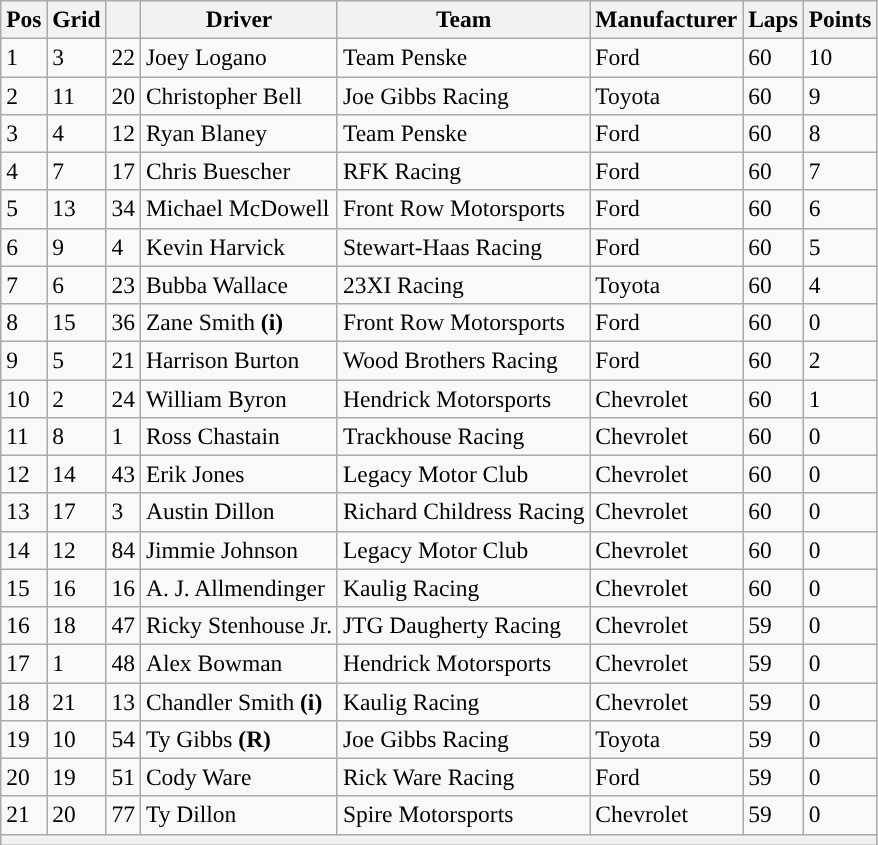<table class="wikitable" style="font-size:98%">
<tr>
<th>Pos</th>
<th>Grid</th>
<th></th>
<th>Driver</th>
<th>Team</th>
<th>Manufacturer</th>
<th>Laps</th>
<th>Points</th>
</tr>
<tr>
<td>1</td>
<td>3</td>
<td>22</td>
<td>Joey Logano</td>
<td>Team Penske</td>
<td>Ford</td>
<td>60</td>
<td>10</td>
</tr>
<tr>
<td>2</td>
<td>11</td>
<td>20</td>
<td>Christopher Bell</td>
<td>Joe Gibbs Racing</td>
<td>Toyota</td>
<td>60</td>
<td>9</td>
</tr>
<tr>
<td>3</td>
<td>4</td>
<td>12</td>
<td>Ryan Blaney</td>
<td>Team Penske</td>
<td>Ford</td>
<td>60</td>
<td>8</td>
</tr>
<tr>
<td>4</td>
<td>7</td>
<td>17</td>
<td>Chris Buescher</td>
<td>RFK Racing</td>
<td>Ford</td>
<td>60</td>
<td>7</td>
</tr>
<tr>
<td>5</td>
<td>13</td>
<td>34</td>
<td>Michael McDowell</td>
<td>Front Row Motorsports</td>
<td>Ford</td>
<td>60</td>
<td>6</td>
</tr>
<tr>
<td>6</td>
<td>9</td>
<td>4</td>
<td>Kevin Harvick</td>
<td>Stewart-Haas Racing</td>
<td>Ford</td>
<td>60</td>
<td>5</td>
</tr>
<tr>
<td>7</td>
<td>6</td>
<td>23</td>
<td>Bubba Wallace</td>
<td>23XI Racing</td>
<td>Toyota</td>
<td>60</td>
<td>4</td>
</tr>
<tr>
<td>8</td>
<td>15</td>
<td>36</td>
<td>Zane Smith <strong>(i)</strong></td>
<td>Front Row Motorsports</td>
<td>Ford</td>
<td>60</td>
<td>0</td>
</tr>
<tr>
<td>9</td>
<td>5</td>
<td>21</td>
<td>Harrison Burton</td>
<td>Wood Brothers Racing</td>
<td>Ford</td>
<td>60</td>
<td>2</td>
</tr>
<tr>
<td>10</td>
<td>2</td>
<td>24</td>
<td>William Byron</td>
<td>Hendrick Motorsports</td>
<td>Chevrolet</td>
<td>60</td>
<td>1</td>
</tr>
<tr>
<td>11</td>
<td>8</td>
<td>1</td>
<td>Ross Chastain</td>
<td>Trackhouse Racing</td>
<td>Chevrolet</td>
<td>60</td>
<td>0</td>
</tr>
<tr>
<td>12</td>
<td>14</td>
<td>43</td>
<td>Erik Jones</td>
<td>Legacy Motor Club</td>
<td>Chevrolet</td>
<td>60</td>
<td>0</td>
</tr>
<tr>
<td>13</td>
<td>17</td>
<td>3</td>
<td>Austin Dillon</td>
<td>Richard Childress Racing</td>
<td>Chevrolet</td>
<td>60</td>
<td>0</td>
</tr>
<tr>
<td>14</td>
<td>12</td>
<td>84</td>
<td>Jimmie Johnson</td>
<td>Legacy Motor Club</td>
<td>Chevrolet</td>
<td>60</td>
<td>0</td>
</tr>
<tr>
<td>15</td>
<td>16</td>
<td>16</td>
<td>A. J. Allmendinger</td>
<td>Kaulig Racing</td>
<td>Chevrolet</td>
<td>60</td>
<td>0</td>
</tr>
<tr>
<td>16</td>
<td>18</td>
<td>47</td>
<td>Ricky Stenhouse Jr.</td>
<td>JTG Daugherty Racing</td>
<td>Chevrolet</td>
<td>59</td>
<td>0</td>
</tr>
<tr>
<td>17</td>
<td>1</td>
<td>48</td>
<td>Alex Bowman</td>
<td>Hendrick Motorsports</td>
<td>Chevrolet</td>
<td>59</td>
<td>0</td>
</tr>
<tr>
<td>18</td>
<td>21</td>
<td>13</td>
<td>Chandler Smith <strong>(i)</strong></td>
<td>Kaulig Racing</td>
<td>Chevrolet</td>
<td>59</td>
<td>0</td>
</tr>
<tr>
<td>19</td>
<td>10</td>
<td>54</td>
<td>Ty Gibbs <strong>(R)</strong></td>
<td>Joe Gibbs Racing</td>
<td>Toyota</td>
<td>59</td>
<td>0</td>
</tr>
<tr>
<td>20</td>
<td>19</td>
<td>51</td>
<td>Cody Ware</td>
<td>Rick Ware Racing</td>
<td>Ford</td>
<td>59</td>
<td>0</td>
</tr>
<tr>
<td>21</td>
<td>20</td>
<td>77</td>
<td>Ty Dillon</td>
<td>Spire Motorsports</td>
<td>Chevrolet</td>
<td>59</td>
<td>0</td>
</tr>
<tr>
<th colspan="8"></th>
</tr>
</table>
